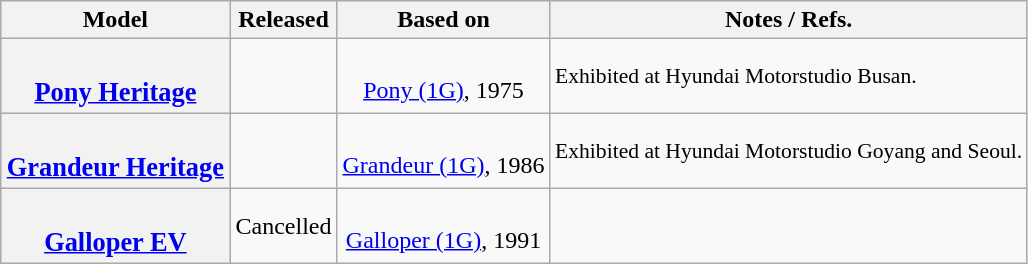<table class="wikitable sortable" style="font-size:100%;text-align:center;">
<tr>
<th>Model</th>
<th>Released</th>
<th>Based on</th>
<th>Notes / Refs.</th>
</tr>
<tr>
<th data-sort-value:"Pony" style="font-size:110%;"><br><a href='#'>Pony Heritage</a></th>
<td></td>
<td data-sort-value:"Pony"><br><a href='#'>Pony (1G)</a>, 1975</td>
<td style="font-size:90%;text-align:left;">Exhibited at Hyundai Motorstudio Busan.</td>
</tr>
<tr>
<th data-sort-value:"Grandeur" style="font-size:110%;"><br><a href='#'>Grandeur Heritage</a></th>
<td></td>
<td data-sort-value:"Grandeur"><br><a href='#'>Grandeur (1G)</a>, 1986</td>
<td style="font-size:90%;text-align:left;">Exhibited at Hyundai Motorstudio Goyang and Seoul.</td>
</tr>
<tr>
<th data-sort-value:"Galloper" style="font-size:110%;"><br><a href='#'>Galloper EV</a></th>
<td>Cancelled</td>
<td data-sort-value:"Galloper"><br><a href='#'>Galloper (1G)</a>, 1991</td>
<td style="font-size:90%;text-align:left;"></td>
</tr>
</table>
